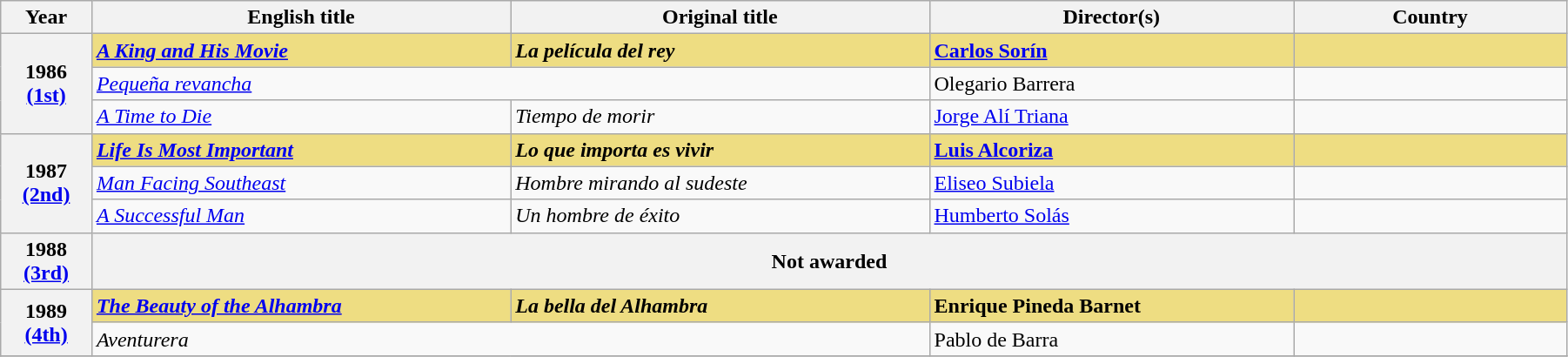<table class="wikitable" style="width:95%" border="2" cellpadding="4">
<tr>
<th scope="col" style="width:5%;">Year</th>
<th scope="col" style="width:23%;">English title</th>
<th scope="col" style="width:23%;">Original title</th>
<th scope="col" style="width:20%;">Director(s)</th>
<th scope="col" style="width:15%;">Country</th>
</tr>
<tr>
<th rowspan="3" style="text-align:center;">1986<br><a href='#'>(1st)</a><br></th>
<td style="background:#eedd82;"><strong><em><a href='#'>A King and His Movie</a></em></strong></td>
<td style="background:#eedd82;"><strong><em>La película del rey</em></strong></td>
<td style="background:#eedd82;"><strong><a href='#'>Carlos Sorín</a></strong></td>
<td style="background:#eedd82;"><strong></strong></td>
</tr>
<tr>
<td colspan="2"><em><a href='#'>Pequeña revancha</a></em></td>
<td>Olegario Barrera</td>
<td></td>
</tr>
<tr>
<td><em><a href='#'>A Time to Die</a></em></td>
<td><em>Tiempo de morir</em></td>
<td><a href='#'>Jorge Alí Triana</a></td>
<td></td>
</tr>
<tr>
<th rowspan="3" style="text-align:center;">1987<br><a href='#'>(2nd)</a></th>
<td style="background:#eedd82;"><strong><em><a href='#'>Life Is Most Important</a></em></strong></td>
<td style="background:#eedd82;"><strong><em>Lo que importa es vivir</em></strong></td>
<td style="background:#eedd82;"><strong><a href='#'>Luis Alcoriza</a></strong></td>
<td style="background:#eedd82;"><strong></strong></td>
</tr>
<tr>
<td><em><a href='#'>Man Facing Southeast</a></em></td>
<td><em>Hombre mirando al sudeste</em></td>
<td><a href='#'>Eliseo Subiela</a></td>
<td></td>
</tr>
<tr>
<td><em><a href='#'>A Successful Man</a></em></td>
<td><em>Un hombre de éxito</em></td>
<td><a href='#'>Humberto Solás</a></td>
<td></td>
</tr>
<tr>
<th>1988<br><a href='#'>(3rd)</a></th>
<th colspan="4">Not awarded</th>
</tr>
<tr>
<th rowspan="2" style="text-align:center;">1989<br><a href='#'>(4th)</a></th>
<td style="background:#eedd82;"><strong><em><a href='#'>The Beauty of the Alhambra</a></em></strong></td>
<td style="background:#eedd82;"><strong><em>La bella del Alhambra</em></strong></td>
<td style="background:#eedd82;"><strong>Enrique Pineda Barnet</strong></td>
<td style="background:#eedd82;"><strong></strong></td>
</tr>
<tr>
<td colspan="2"><em>Aventurera</em></td>
<td>Pablo de Barra</td>
<td></td>
</tr>
<tr>
</tr>
</table>
